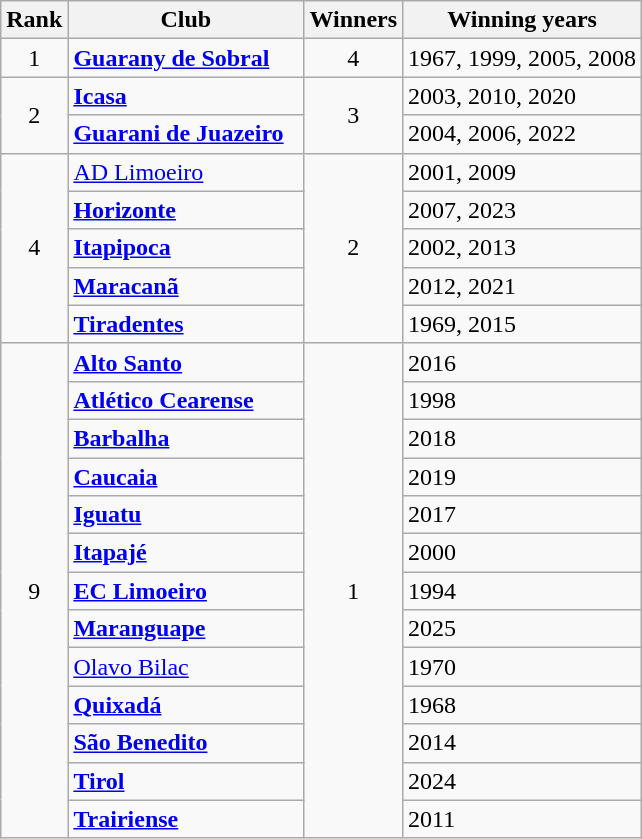<table class="wikitable sortable">
<tr>
<th>Rank</th>
<th style="width:150px">Club</th>
<th>Winners</th>
<th>Winning years</th>
</tr>
<tr>
<td align=center>1</td>
<td><strong><a href='#'>Guarany de Sobral</a></strong></td>
<td align=center>4</td>
<td>1967, 1999, 2005, 2008</td>
</tr>
<tr>
<td rowspan=2 align=center>2</td>
<td><strong><a href='#'>Icasa</a> </strong></td>
<td rowspan=2 align=center>3</td>
<td>2003, 2010, 2020</td>
</tr>
<tr>
<td><strong><a href='#'>Guarani de Juazeiro</a></strong></td>
<td>2004, 2006, 2022</td>
</tr>
<tr>
<td rowspan=5 align=center>4</td>
<td><a href='#'>AD Limoeiro</a></td>
<td rowspan=5 align=center>2</td>
<td>2001, 2009</td>
</tr>
<tr>
<td><strong><a href='#'>Horizonte</a></strong></td>
<td>2007, 2023</td>
</tr>
<tr>
<td><strong><a href='#'>Itapipoca</a></strong></td>
<td>2002, 2013</td>
</tr>
<tr>
<td><strong><a href='#'>Maracanã</a></strong></td>
<td>2012, 2021</td>
</tr>
<tr>
<td><strong><a href='#'>Tiradentes</a></strong></td>
<td>1969, 2015</td>
</tr>
<tr>
<td rowspan=13 align=center>9</td>
<td><strong><a href='#'>Alto Santo</a></strong></td>
<td rowspan=13 align=center>1</td>
<td>2016</td>
</tr>
<tr>
<td><strong><a href='#'>Atlético Cearense</a></strong></td>
<td>1998</td>
</tr>
<tr>
<td><strong><a href='#'>Barbalha</a></strong></td>
<td>2018</td>
</tr>
<tr>
<td><strong><a href='#'>Caucaia</a></strong></td>
<td>2019</td>
</tr>
<tr>
<td><strong><a href='#'>Iguatu</a></strong></td>
<td>2017</td>
</tr>
<tr>
<td><strong><a href='#'>Itapajé</a></strong></td>
<td>2000</td>
</tr>
<tr>
<td><strong><a href='#'>EC Limoeiro</a></strong></td>
<td>1994</td>
</tr>
<tr>
<td><strong><a href='#'>Maranguape</a></strong></td>
<td>2025</td>
</tr>
<tr>
<td><a href='#'>Olavo Bilac</a></td>
<td>1970</td>
</tr>
<tr>
<td><strong><a href='#'>Quixadá</a></strong></td>
<td>1968</td>
</tr>
<tr>
<td><strong><a href='#'>São Benedito</a></strong></td>
<td>2014</td>
</tr>
<tr>
<td><strong><a href='#'>Tirol</a></strong></td>
<td>2024</td>
</tr>
<tr>
<td><strong><a href='#'>Trairiense</a></strong></td>
<td>2011</td>
</tr>
</table>
